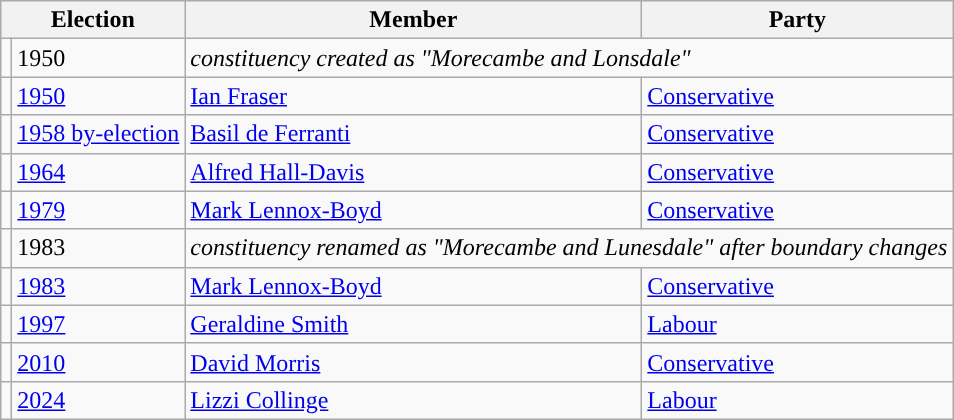<table class="wikitable">
<tr>
<th colspan="2">Election</th>
<th>Member</th>
<th>Party</th>
</tr>
<tr>
<td></td>
<td>1950</td>
<td colspan="2"><em>constituency created as "Morecambe and Lonsdale"</em></td>
</tr>
<tr>
<td style="color:inherit;background-color: "></td>
<td><a href='#'>1950</a></td>
<td><a href='#'>Ian Fraser</a></td>
<td><a href='#'>Conservative</a></td>
</tr>
<tr>
<td style="color:inherit;background-color: "></td>
<td><a href='#'>1958 by-election</a></td>
<td><a href='#'>Basil de Ferranti</a></td>
<td><a href='#'>Conservative</a></td>
</tr>
<tr>
<td style="color:inherit;background-color: "></td>
<td><a href='#'>1964</a></td>
<td><a href='#'>Alfred Hall-Davis</a></td>
<td><a href='#'>Conservative</a></td>
</tr>
<tr>
<td style="color:inherit;background-color: "></td>
<td><a href='#'>1979</a></td>
<td><a href='#'>Mark Lennox-Boyd</a></td>
<td><a href='#'>Conservative</a></td>
</tr>
<tr>
<td></td>
<td>1983</td>
<td colspan="2"><em>constituency renamed as "Morecambe and Lunesdale" after boundary changes</em></td>
</tr>
<tr>
<td style="color:inherit;background-color: "></td>
<td><a href='#'>1983</a></td>
<td><a href='#'>Mark Lennox-Boyd</a></td>
<td><a href='#'>Conservative</a></td>
</tr>
<tr>
<td style="color:inherit;background-color: "></td>
<td><a href='#'>1997</a></td>
<td><a href='#'>Geraldine Smith</a></td>
<td><a href='#'>Labour</a></td>
</tr>
<tr>
<td style="color:inherit;background-color: "></td>
<td><a href='#'>2010</a></td>
<td><a href='#'>David Morris</a></td>
<td><a href='#'>Conservative</a></td>
</tr>
<tr>
<td style="color:inherit;background-color: "></td>
<td><a href='#'>2024</a></td>
<td><a href='#'>Lizzi Collinge</a></td>
<td><a href='#'>Labour</a></td>
</tr>
</table>
